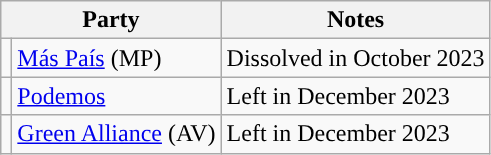<table class="wikitable" style="text-align:left;">
<tr>
<th colspan="3">Party</th>
<th>Notes</th>
</tr>
<tr>
<td></td>
<td colspan="2"><a href='#'>Más País</a> (MP)</td>
<td>Dissolved in October 2023</td>
</tr>
<tr>
<td></td>
<td colspan="2"><a href='#'>Podemos</a></td>
<td>Left in December 2023</td>
</tr>
<tr>
<td></td>
<td colspan="2"><a href='#'>Green Alliance</a> (AV)</td>
<td>Left in December 2023</td>
</tr>
</table>
